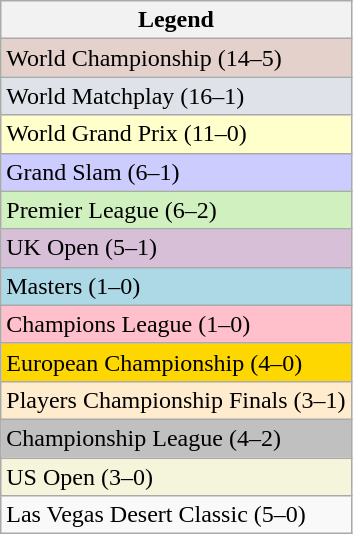<table class="wikitable">
<tr>
<th>Legend</th>
</tr>
<tr style="background:#e5d1cb;">
<td>World Championship (14–5)</td>
</tr>
<tr style="background:#dfe2e9;">
<td>World Matchplay (16–1)</td>
</tr>
<tr style="background:#ffc;">
<td>World Grand Prix (11–0)</td>
</tr>
<tr style="background:#ccf;">
<td>Grand Slam (6–1)</td>
</tr>
<tr style="background:#d0f0c0;">
<td>Premier League (6–2)</td>
</tr>
<tr style="background:thistle">
<td>UK Open (5–1)</td>
</tr>
<tr bgcolor="lightblue">
<td>Masters (1–0)</td>
</tr>
<tr style="background:pink;">
<td>Champions League (1–0)</td>
</tr>
<tr style="background:gold;">
<td>European Championship (4–0)</td>
</tr>
<tr style="background:#ffebcd;">
<td>Players Championship Finals (3–1)</td>
</tr>
<tr bgcolor="silver">
<td>Championship League (4–2)</td>
</tr>
<tr bgcolor="beige">
<td World Series>US Open (3–0)</td>
</tr>
<tr>
<td>Las Vegas Desert Classic (5–0)</td>
</tr>
</table>
